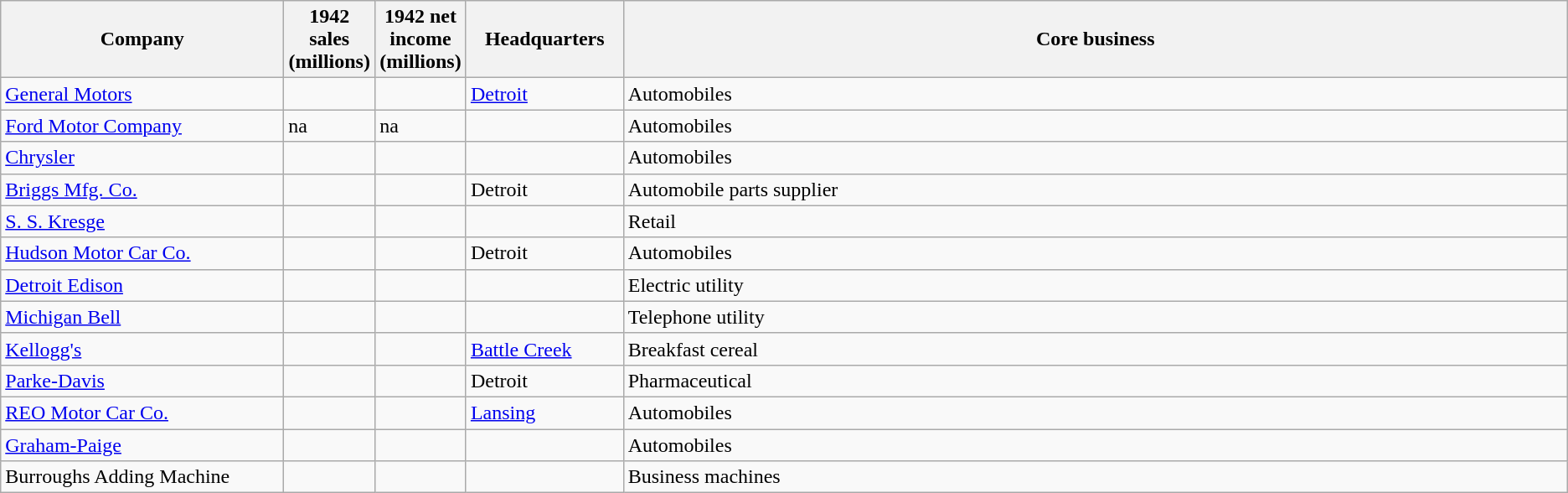<table class="wikitable sortable">
<tr>
<th bgcolor="#DDDDFF" width="18%">Company</th>
<th bgcolor="#DDDDFF" width="5%">1942 sales (millions)</th>
<th bgcolor="#DDDDFF" width="5%">1942 net income (millions)</th>
<th bgcolor="#DDDDFF" width="10%">Headquarters</th>
<th bgcolor="#DDDDFF" width="60%">Core business</th>
</tr>
<tr align="left">
<td><a href='#'>General Motors</a></td>
<td></td>
<td></td>
<td><a href='#'>Detroit</a></td>
<td>Automobiles</td>
</tr>
<tr align="left">
<td><a href='#'>Ford Motor Company</a></td>
<td>na</td>
<td>na</td>
<td></td>
<td>Automobiles</td>
</tr>
<tr align="left">
<td><a href='#'>Chrysler</a></td>
<td></td>
<td></td>
<td></td>
<td>Automobiles</td>
</tr>
<tr align="left">
<td><a href='#'>Briggs Mfg. Co.</a></td>
<td></td>
<td></td>
<td>Detroit</td>
<td>Automobile parts supplier</td>
</tr>
<tr align="left">
<td><a href='#'>S. S. Kresge</a></td>
<td></td>
<td></td>
<td></td>
<td>Retail</td>
</tr>
<tr align="left">
<td><a href='#'>Hudson Motor Car Co.</a></td>
<td></td>
<td></td>
<td>Detroit</td>
<td>Automobiles</td>
</tr>
<tr align="left">
<td><a href='#'>Detroit Edison</a></td>
<td></td>
<td></td>
<td></td>
<td>Electric utility</td>
</tr>
<tr align="left">
<td><a href='#'>Michigan Bell</a></td>
<td></td>
<td></td>
<td></td>
<td>Telephone utility</td>
</tr>
<tr align="left">
<td><a href='#'>Kellogg's</a></td>
<td></td>
<td></td>
<td><a href='#'>Battle Creek</a></td>
<td>Breakfast cereal</td>
</tr>
<tr align="left">
<td><a href='#'>Parke-Davis</a></td>
<td></td>
<td></td>
<td>Detroit</td>
<td>Pharmaceutical</td>
</tr>
<tr align="left">
<td><a href='#'>REO Motor Car Co.</a></td>
<td></td>
<td></td>
<td><a href='#'>Lansing</a></td>
<td>Automobiles</td>
</tr>
<tr align="left">
<td><a href='#'>Graham-Paige</a></td>
<td></td>
<td></td>
<td></td>
<td>Automobiles</td>
</tr>
<tr align="left">
<td>Burroughs Adding Machine</td>
<td></td>
<td></td>
<td></td>
<td>Business machines</td>
</tr>
</table>
